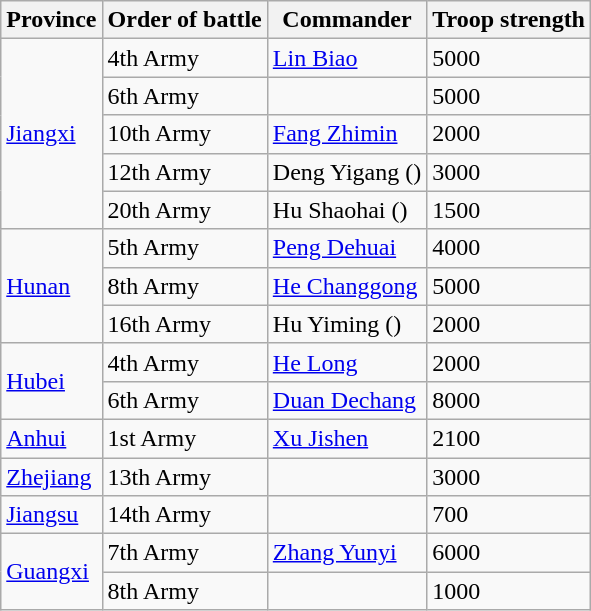<table class="wikitable mw-collapsible autocollapse">
<tr>
<th>Province</th>
<th>Order of battle</th>
<th>Commander</th>
<th>Troop strength</th>
</tr>
<tr>
<td rowspan="5"><a href='#'>Jiangxi</a></td>
<td>4th Army</td>
<td><a href='#'>Lin Biao</a></td>
<td>5000</td>
</tr>
<tr>
<td>6th Army</td>
<td></td>
<td>5000</td>
</tr>
<tr>
<td>10th Army</td>
<td><a href='#'>Fang Zhimin</a></td>
<td>2000</td>
</tr>
<tr>
<td>12th Army</td>
<td>Deng Yigang ()</td>
<td>3000</td>
</tr>
<tr>
<td>20th Army</td>
<td>Hu Shaohai ()</td>
<td>1500</td>
</tr>
<tr>
<td rowspan="3"><a href='#'>Hunan</a></td>
<td>5th Army</td>
<td><a href='#'>Peng Dehuai</a></td>
<td>4000</td>
</tr>
<tr>
<td>8th Army</td>
<td><a href='#'>He Changgong</a></td>
<td>5000</td>
</tr>
<tr>
<td>16th Army</td>
<td>Hu Yiming ()</td>
<td>2000</td>
</tr>
<tr>
<td rowspan="2"><a href='#'>Hubei</a></td>
<td>4th Army</td>
<td><a href='#'>He Long</a></td>
<td>2000</td>
</tr>
<tr>
<td>6th Army</td>
<td><a href='#'>Duan Dechang</a></td>
<td>8000</td>
</tr>
<tr>
<td rowspan="1"><a href='#'>Anhui</a></td>
<td>1st Army</td>
<td><a href='#'>Xu Jishen</a></td>
<td>2100</td>
</tr>
<tr>
<td rowspan="1"><a href='#'>Zhejiang</a></td>
<td>13th Army</td>
<td></td>
<td>3000</td>
</tr>
<tr>
<td rowspan="1"><a href='#'>Jiangsu</a></td>
<td>14th Army</td>
<td></td>
<td>700</td>
</tr>
<tr>
<td rowspan="2"><a href='#'>Guangxi</a></td>
<td>7th Army</td>
<td><a href='#'>Zhang Yunyi</a></td>
<td>6000</td>
</tr>
<tr>
<td>8th Army</td>
<td></td>
<td>1000</td>
</tr>
</table>
